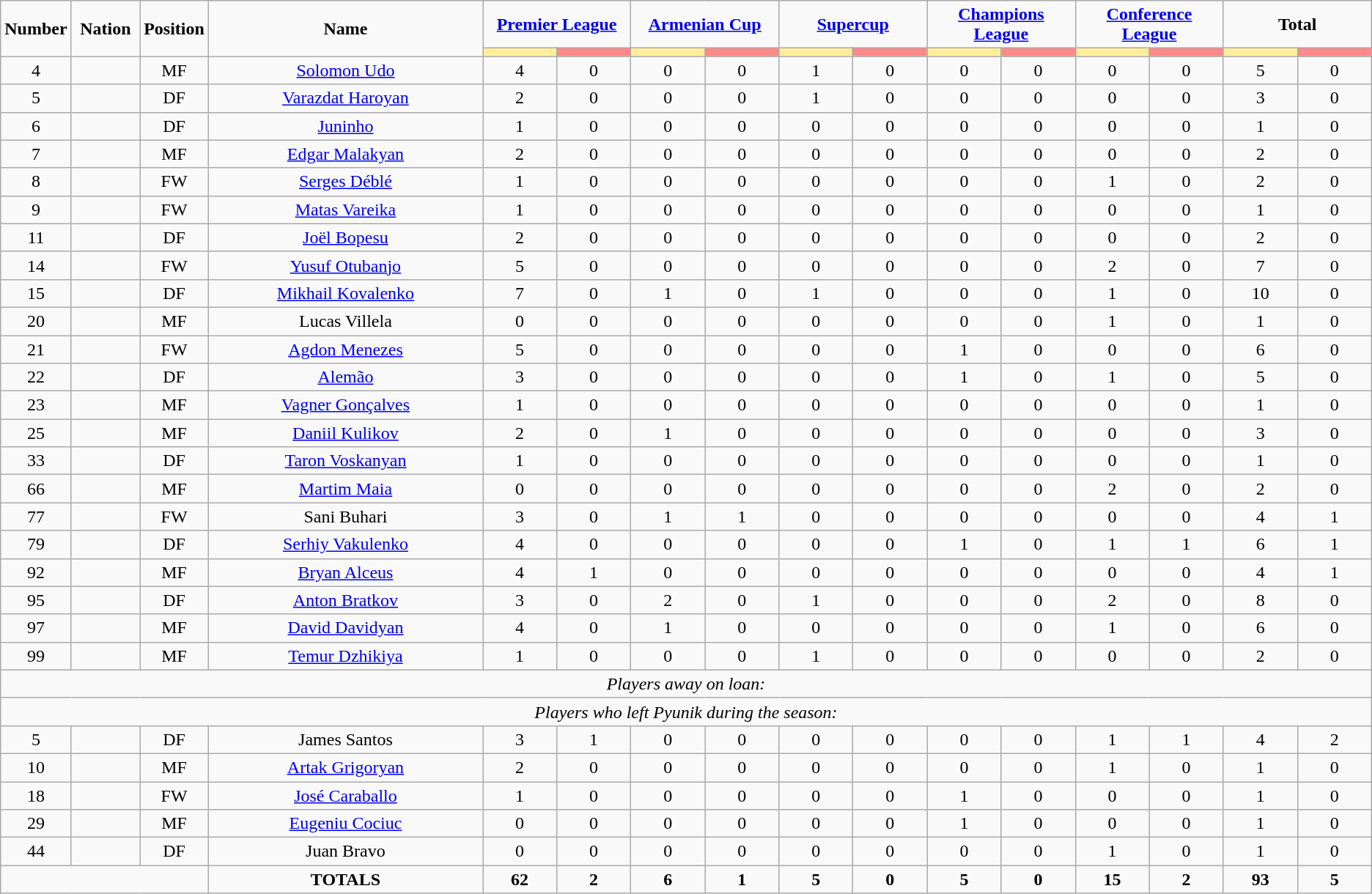<table class="wikitable" style="text-align:center;">
<tr>
<td rowspan="2"  style="width:5%; text-align:center;"><strong>Number</strong></td>
<td rowspan="2"  style="width:5%; text-align:center;"><strong>Nation</strong></td>
<td rowspan="2"  style="width:5%; text-align:center;"><strong>Position</strong></td>
<td rowspan="2"  style="width:20%; text-align:center;"><strong>Name</strong></td>
<td colspan="2" style="text-align:center;"><strong><a href='#'>Premier League</a></strong></td>
<td colspan="2" style="text-align:center;"><strong><a href='#'>Armenian Cup</a></strong></td>
<td colspan="2" style="text-align:center;"><strong><a href='#'>Supercup</a></strong></td>
<td colspan="2" style="text-align:center;"><strong><a href='#'>Champions League</a></strong></td>
<td colspan="2" style="text-align:center;"><strong><a href='#'>Conference League</a></strong></td>
<td colspan="2" style="text-align:center;"><strong>Total</strong></td>
</tr>
<tr>
<th style="width:60px; background:#fe9;"></th>
<th style="width:60px; background:#ff8888;"></th>
<th style="width:60px; background:#fe9;"></th>
<th style="width:60px; background:#ff8888;"></th>
<th style="width:60px; background:#fe9;"></th>
<th style="width:60px; background:#ff8888;"></th>
<th style="width:60px; background:#fe9;"></th>
<th style="width:60px; background:#ff8888;"></th>
<th style="width:60px; background:#fe9;"></th>
<th style="width:60px; background:#ff8888;"></th>
<th style="width:60px; background:#fe9;"></th>
<th style="width:60px; background:#ff8888;"></th>
</tr>
<tr>
<td>4</td>
<td></td>
<td>MF</td>
<td><a href='#'>Solomon Udo</a></td>
<td>4</td>
<td>0</td>
<td>0</td>
<td>0</td>
<td>1</td>
<td>0</td>
<td>0</td>
<td>0</td>
<td>0</td>
<td>0</td>
<td>5</td>
<td>0</td>
</tr>
<tr>
<td>5</td>
<td></td>
<td>DF</td>
<td><a href='#'>Varazdat Haroyan</a></td>
<td>2</td>
<td>0</td>
<td>0</td>
<td>0</td>
<td>1</td>
<td>0</td>
<td>0</td>
<td>0</td>
<td>0</td>
<td>0</td>
<td>3</td>
<td>0</td>
</tr>
<tr>
<td>6</td>
<td></td>
<td>DF</td>
<td><a href='#'>Juninho</a></td>
<td>1</td>
<td>0</td>
<td>0</td>
<td>0</td>
<td>0</td>
<td>0</td>
<td>0</td>
<td>0</td>
<td>0</td>
<td>0</td>
<td>1</td>
<td>0</td>
</tr>
<tr>
<td>7</td>
<td></td>
<td>MF</td>
<td><a href='#'>Edgar Malakyan</a></td>
<td>2</td>
<td>0</td>
<td>0</td>
<td>0</td>
<td>0</td>
<td>0</td>
<td>0</td>
<td>0</td>
<td>0</td>
<td>0</td>
<td>2</td>
<td>0</td>
</tr>
<tr>
<td>8</td>
<td></td>
<td>FW</td>
<td><a href='#'>Serges Déblé</a></td>
<td>1</td>
<td>0</td>
<td>0</td>
<td>0</td>
<td>0</td>
<td>0</td>
<td>0</td>
<td>0</td>
<td>1</td>
<td>0</td>
<td>2</td>
<td>0</td>
</tr>
<tr>
<td>9</td>
<td></td>
<td>FW</td>
<td><a href='#'>Matas Vareika</a></td>
<td>1</td>
<td>0</td>
<td>0</td>
<td>0</td>
<td>0</td>
<td>0</td>
<td>0</td>
<td>0</td>
<td>0</td>
<td>0</td>
<td>1</td>
<td>0</td>
</tr>
<tr>
<td>11</td>
<td></td>
<td>DF</td>
<td><a href='#'>Joël Bopesu</a></td>
<td>2</td>
<td>0</td>
<td>0</td>
<td>0</td>
<td>0</td>
<td>0</td>
<td>0</td>
<td>0</td>
<td>0</td>
<td>0</td>
<td>2</td>
<td>0</td>
</tr>
<tr>
<td>14</td>
<td></td>
<td>FW</td>
<td><a href='#'>Yusuf Otubanjo</a></td>
<td>5</td>
<td>0</td>
<td>0</td>
<td>0</td>
<td>0</td>
<td>0</td>
<td>0</td>
<td>0</td>
<td>2</td>
<td>0</td>
<td>7</td>
<td>0</td>
</tr>
<tr>
<td>15</td>
<td></td>
<td>DF</td>
<td><a href='#'>Mikhail Kovalenko</a></td>
<td>7</td>
<td>0</td>
<td>1</td>
<td>0</td>
<td>1</td>
<td>0</td>
<td>0</td>
<td>0</td>
<td>1</td>
<td>0</td>
<td>10</td>
<td>0</td>
</tr>
<tr>
<td>20</td>
<td></td>
<td>MF</td>
<td>Lucas Villela</td>
<td>0</td>
<td>0</td>
<td>0</td>
<td>0</td>
<td>0</td>
<td>0</td>
<td>0</td>
<td>0</td>
<td>1</td>
<td>0</td>
<td>1</td>
<td>0</td>
</tr>
<tr>
<td>21</td>
<td></td>
<td>FW</td>
<td><a href='#'>Agdon Menezes</a></td>
<td>5</td>
<td>0</td>
<td>0</td>
<td>0</td>
<td>0</td>
<td>0</td>
<td>1</td>
<td>0</td>
<td>0</td>
<td>0</td>
<td>6</td>
<td>0</td>
</tr>
<tr>
<td>22</td>
<td></td>
<td>DF</td>
<td><a href='#'>Alemão</a></td>
<td>3</td>
<td>0</td>
<td>0</td>
<td>0</td>
<td>0</td>
<td>0</td>
<td>1</td>
<td>0</td>
<td>1</td>
<td>0</td>
<td>5</td>
<td>0</td>
</tr>
<tr>
<td>23</td>
<td></td>
<td>MF</td>
<td><a href='#'>Vagner Gonçalves</a></td>
<td>1</td>
<td>0</td>
<td>0</td>
<td>0</td>
<td>0</td>
<td>0</td>
<td>0</td>
<td>0</td>
<td>0</td>
<td>0</td>
<td>1</td>
<td>0</td>
</tr>
<tr>
<td>25</td>
<td></td>
<td>MF</td>
<td><a href='#'>Daniil Kulikov</a></td>
<td>2</td>
<td>0</td>
<td>1</td>
<td>0</td>
<td>0</td>
<td>0</td>
<td>0</td>
<td>0</td>
<td>0</td>
<td>0</td>
<td>3</td>
<td>0</td>
</tr>
<tr>
<td>33</td>
<td></td>
<td>DF</td>
<td><a href='#'>Taron Voskanyan</a></td>
<td>1</td>
<td>0</td>
<td>0</td>
<td>0</td>
<td>0</td>
<td>0</td>
<td>0</td>
<td>0</td>
<td>0</td>
<td>0</td>
<td>1</td>
<td>0</td>
</tr>
<tr>
<td>66</td>
<td></td>
<td>MF</td>
<td><a href='#'>Martim Maia</a></td>
<td>0</td>
<td>0</td>
<td>0</td>
<td>0</td>
<td>0</td>
<td>0</td>
<td>0</td>
<td>0</td>
<td>2</td>
<td>0</td>
<td>2</td>
<td>0</td>
</tr>
<tr>
<td>77</td>
<td></td>
<td>FW</td>
<td>Sani Buhari</td>
<td>3</td>
<td>0</td>
<td>1</td>
<td>1</td>
<td>0</td>
<td>0</td>
<td>0</td>
<td>0</td>
<td>0</td>
<td>0</td>
<td>4</td>
<td>1</td>
</tr>
<tr>
<td>79</td>
<td></td>
<td>DF</td>
<td><a href='#'>Serhiy Vakulenko</a></td>
<td>4</td>
<td>0</td>
<td>0</td>
<td>0</td>
<td>0</td>
<td>0</td>
<td>1</td>
<td>0</td>
<td>1</td>
<td>1</td>
<td>6</td>
<td>1</td>
</tr>
<tr>
<td>92</td>
<td></td>
<td>MF</td>
<td><a href='#'>Bryan Alceus</a></td>
<td>4</td>
<td>1</td>
<td>0</td>
<td>0</td>
<td>0</td>
<td>0</td>
<td>0</td>
<td>0</td>
<td>0</td>
<td>0</td>
<td>4</td>
<td>1</td>
</tr>
<tr>
<td>95</td>
<td></td>
<td>DF</td>
<td><a href='#'>Anton Bratkov</a></td>
<td>3</td>
<td>0</td>
<td>2</td>
<td>0</td>
<td>1</td>
<td>0</td>
<td>0</td>
<td>0</td>
<td>2</td>
<td>0</td>
<td>8</td>
<td>0</td>
</tr>
<tr>
<td>97</td>
<td></td>
<td>MF</td>
<td><a href='#'>David Davidyan</a></td>
<td>4</td>
<td>0</td>
<td>1</td>
<td>0</td>
<td>0</td>
<td>0</td>
<td>0</td>
<td>0</td>
<td>1</td>
<td>0</td>
<td>6</td>
<td>0</td>
</tr>
<tr>
<td>99</td>
<td></td>
<td>MF</td>
<td><a href='#'>Temur Dzhikiya</a></td>
<td>1</td>
<td>0</td>
<td>0</td>
<td>0</td>
<td>1</td>
<td>0</td>
<td>0</td>
<td>0</td>
<td>0</td>
<td>0</td>
<td>2</td>
<td>0</td>
</tr>
<tr>
<td colspan="16"><em>Players away on loan:</em></td>
</tr>
<tr>
<td colspan="16"><em>Players who left Pyunik during the season:</em></td>
</tr>
<tr>
<td>5</td>
<td></td>
<td>DF</td>
<td>James Santos</td>
<td>3</td>
<td>1</td>
<td>0</td>
<td>0</td>
<td>0</td>
<td>0</td>
<td>0</td>
<td>0</td>
<td>1</td>
<td>1</td>
<td>4</td>
<td>2</td>
</tr>
<tr>
<td>10</td>
<td></td>
<td>MF</td>
<td><a href='#'>Artak Grigoryan</a></td>
<td>2</td>
<td>0</td>
<td>0</td>
<td>0</td>
<td>0</td>
<td>0</td>
<td>0</td>
<td>0</td>
<td>1</td>
<td>0</td>
<td>1</td>
<td>0</td>
</tr>
<tr>
<td>18</td>
<td></td>
<td>FW</td>
<td><a href='#'>José Caraballo</a></td>
<td>1</td>
<td>0</td>
<td>0</td>
<td>0</td>
<td>0</td>
<td>0</td>
<td>1</td>
<td>0</td>
<td>0</td>
<td>0</td>
<td>1</td>
<td>0</td>
</tr>
<tr>
<td>29</td>
<td></td>
<td>MF</td>
<td><a href='#'>Eugeniu Cociuc</a></td>
<td>0</td>
<td>0</td>
<td>0</td>
<td>0</td>
<td>0</td>
<td>0</td>
<td>1</td>
<td>0</td>
<td>0</td>
<td>0</td>
<td>1</td>
<td>0</td>
</tr>
<tr>
<td>44</td>
<td></td>
<td>DF</td>
<td>Juan Bravo</td>
<td>0</td>
<td>0</td>
<td>0</td>
<td>0</td>
<td>0</td>
<td>0</td>
<td>0</td>
<td>0</td>
<td>1</td>
<td>0</td>
<td>1</td>
<td>0</td>
</tr>
<tr>
<td colspan="3"></td>
<td><strong>TOTALS</strong></td>
<td><strong>62</strong></td>
<td><strong>2</strong></td>
<td><strong>6</strong></td>
<td><strong>1</strong></td>
<td><strong>5</strong></td>
<td><strong>0</strong></td>
<td><strong>5</strong></td>
<td><strong>0</strong></td>
<td><strong>15</strong></td>
<td><strong>2</strong></td>
<td><strong>93</strong></td>
<td><strong>5</strong></td>
</tr>
</table>
